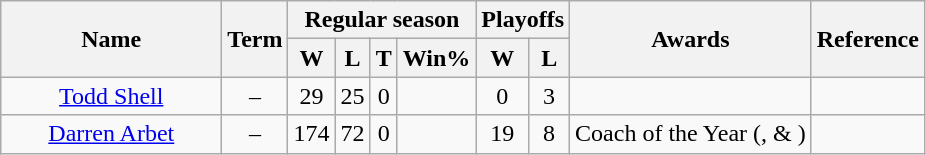<table class="wikitable">
<tr>
<th rowspan="2" style="width:140px;">Name</th>
<th rowspan="2">Term</th>
<th colspan="4">Regular season</th>
<th colspan="2">Playoffs</th>
<th rowspan="2">Awards</th>
<th rowspan="2">Reference</th>
</tr>
<tr>
<th>W</th>
<th>L</th>
<th>T</th>
<th>Win%</th>
<th>W</th>
<th>L</th>
</tr>
<tr>
<td style="text-align:center;"><a href='#'>Todd Shell</a></td>
<td style="text-align:center;">–</td>
<td style="text-align:center;">29</td>
<td style="text-align:center;">25</td>
<td style="text-align:center;">0</td>
<td style="text-align:center;"></td>
<td style="text-align:center;">0</td>
<td style="text-align:center;">3</td>
<td style="text-align:center;"></td>
<td style="text-align:center;"></td>
</tr>
<tr>
<td style="text-align:center;"><a href='#'>Darren Arbet</a></td>
<td style="text-align:center;">–</td>
<td style="text-align:center;">174</td>
<td style="text-align:center;">72</td>
<td style="text-align:center;">0</td>
<td style="text-align:center;"></td>
<td style="text-align:center;">19</td>
<td style="text-align:center;">8</td>
<td style="text-align:center;">Coach of the Year (,  & )</td>
<td style="text-align:center;"></td>
</tr>
</table>
